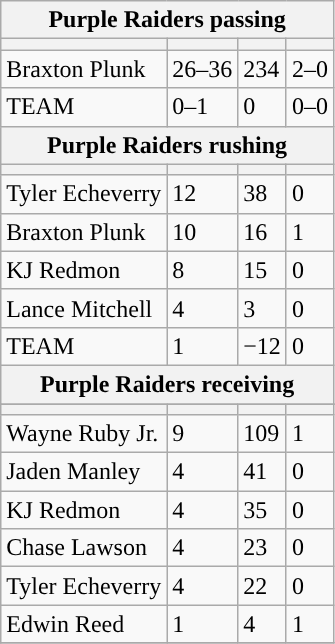<table class="wikitable plainrowheaders">
<tr>
<th colspan="6">Purple Raiders passing</th>
</tr>
<tr>
<th scope="col"></th>
<th scope="col"></th>
<th scope="col"></th>
<th scope="col"></th>
</tr>
<tr>
<td>Braxton Plunk</td>
<td>26–36</td>
<td>234</td>
<td>2–0</td>
</tr>
<tr>
<td>TEAM</td>
<td>0–1</td>
<td>0</td>
<td>0–0</td>
</tr>
<tr>
<th colspan="6">Purple Raiders rushing</th>
</tr>
<tr>
<th scope="col"></th>
<th scope="col"></th>
<th scope="col"></th>
<th scope="col"></th>
</tr>
<tr>
<td>Tyler Echeverry</td>
<td>12</td>
<td>38</td>
<td>0</td>
</tr>
<tr>
<td>Braxton Plunk</td>
<td>10</td>
<td>16</td>
<td>1</td>
</tr>
<tr>
<td>KJ Redmon</td>
<td>8</td>
<td>15</td>
<td>0</td>
</tr>
<tr>
<td>Lance Mitchell</td>
<td>4</td>
<td>3</td>
<td>0</td>
</tr>
<tr>
<td>TEAM</td>
<td>1</td>
<td>−12</td>
<td>0</td>
</tr>
<tr>
<th colspan="6">Purple Raiders receiving</th>
</tr>
<tr>
</tr>
<tr>
<th scope="col"></th>
<th scope="col"></th>
<th scope="col"></th>
<th scope="col"></th>
</tr>
<tr>
<td>Wayne Ruby Jr.</td>
<td>9</td>
<td>109</td>
<td>1</td>
</tr>
<tr>
<td>Jaden Manley</td>
<td>4</td>
<td>41</td>
<td>0</td>
</tr>
<tr>
<td>KJ Redmon</td>
<td>4</td>
<td>35</td>
<td>0</td>
</tr>
<tr>
<td>Chase Lawson</td>
<td>4</td>
<td>23</td>
<td>0</td>
</tr>
<tr>
<td>Tyler Echeverry</td>
<td>4</td>
<td>22</td>
<td>0</td>
</tr>
<tr>
<td>Edwin Reed</td>
<td>1</td>
<td>4</td>
<td>1</td>
</tr>
<tr>
</tr>
</table>
